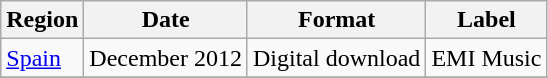<table class=wikitable>
<tr>
<th>Region</th>
<th>Date</th>
<th>Format</th>
<th>Label</th>
</tr>
<tr>
<td><a href='#'>Spain</a></td>
<td>December 2012</td>
<td>Digital download</td>
<td>EMI Music</td>
</tr>
<tr>
</tr>
</table>
